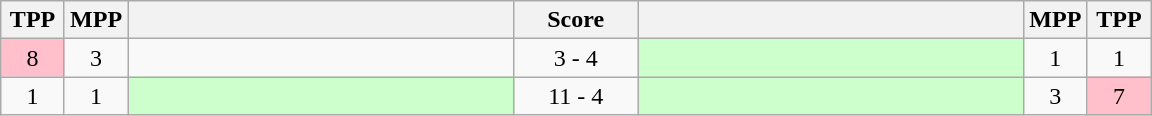<table class="wikitable" style="text-align: center;" |>
<tr>
<th width="35">TPP</th>
<th width="35">MPP</th>
<th width="250"></th>
<th width="75">Score</th>
<th width="250"></th>
<th width="35">MPP</th>
<th width="35">TPP</th>
</tr>
<tr>
<td bgcolor=pink>8</td>
<td>3</td>
<td style="text-align:left;"></td>
<td>3 - 4</td>
<td style="text-align:left;" bgcolor="ccffcc"><strong></strong></td>
<td>1</td>
<td>1</td>
</tr>
<tr>
<td>1</td>
<td>1</td>
<td style="text-align:left;" bgcolor="ccffcc"><strong></strong></td>
<td>11 - 4</td>
<td style="text-align:left;" bgcolor="ccffcc"></td>
<td>3</td>
<td bgcolor=pink>7</td>
</tr>
</table>
